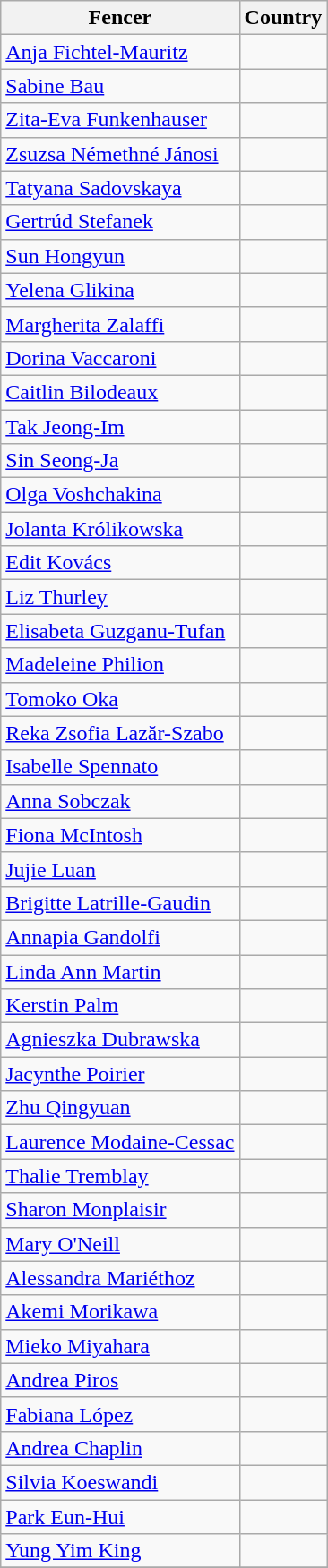<table class="wikitable" style="text-align: left;">
<tr>
<th>Fencer</th>
<th>Country</th>
</tr>
<tr>
<td><a href='#'>Anja Fichtel-Mauritz</a></td>
<td></td>
</tr>
<tr>
<td><a href='#'>Sabine Bau</a></td>
<td></td>
</tr>
<tr>
<td><a href='#'>Zita-Eva Funkenhauser</a></td>
<td></td>
</tr>
<tr>
<td><a href='#'>Zsuzsa Némethné Jánosi</a></td>
<td></td>
</tr>
<tr>
<td><a href='#'>Tatyana Sadovskaya</a></td>
<td></td>
</tr>
<tr>
<td><a href='#'>Gertrúd Stefanek</a></td>
<td></td>
</tr>
<tr>
<td><a href='#'>Sun Hongyun</a></td>
<td></td>
</tr>
<tr>
<td><a href='#'>Yelena Glikina</a></td>
<td></td>
</tr>
<tr>
<td><a href='#'>Margherita Zalaffi</a></td>
<td></td>
</tr>
<tr>
<td><a href='#'>Dorina Vaccaroni</a></td>
<td></td>
</tr>
<tr>
<td><a href='#'>Caitlin Bilodeaux</a></td>
<td></td>
</tr>
<tr>
<td><a href='#'>Tak Jeong-Im</a></td>
<td></td>
</tr>
<tr>
<td><a href='#'>Sin Seong-Ja</a></td>
<td></td>
</tr>
<tr>
<td><a href='#'>Olga Voshchakina</a></td>
<td></td>
</tr>
<tr>
<td><a href='#'>Jolanta Królikowska</a></td>
<td></td>
</tr>
<tr>
<td><a href='#'>Edit Kovács</a></td>
<td></td>
</tr>
<tr>
<td><a href='#'>Liz Thurley</a></td>
<td></td>
</tr>
<tr>
<td><a href='#'>Elisabeta Guzganu-Tufan</a></td>
<td></td>
</tr>
<tr>
<td><a href='#'>Madeleine Philion</a></td>
<td></td>
</tr>
<tr>
<td><a href='#'>Tomoko Oka</a></td>
<td></td>
</tr>
<tr>
<td><a href='#'>Reka Zsofia Lazăr-Szabo</a></td>
<td></td>
</tr>
<tr>
<td><a href='#'>Isabelle Spennato</a></td>
<td></td>
</tr>
<tr>
<td><a href='#'>Anna Sobczak</a></td>
<td></td>
</tr>
<tr>
<td><a href='#'>Fiona McIntosh</a></td>
<td></td>
</tr>
<tr>
<td><a href='#'>Jujie Luan</a></td>
<td></td>
</tr>
<tr>
<td><a href='#'>Brigitte Latrille-Gaudin</a></td>
<td></td>
</tr>
<tr>
<td><a href='#'>Annapia Gandolfi</a></td>
<td></td>
</tr>
<tr>
<td><a href='#'>Linda Ann Martin</a></td>
<td></td>
</tr>
<tr>
<td><a href='#'>Kerstin Palm</a></td>
<td></td>
</tr>
<tr>
<td><a href='#'>Agnieszka Dubrawska</a></td>
<td></td>
</tr>
<tr>
<td><a href='#'>Jacynthe Poirier</a></td>
<td></td>
</tr>
<tr>
<td><a href='#'>Zhu Qingyuan</a></td>
<td></td>
</tr>
<tr>
<td><a href='#'>Laurence Modaine-Cessac</a></td>
<td></td>
</tr>
<tr>
<td><a href='#'>Thalie Tremblay</a></td>
<td></td>
</tr>
<tr>
<td><a href='#'>Sharon Monplaisir</a></td>
<td></td>
</tr>
<tr>
<td><a href='#'>Mary O'Neill</a></td>
<td></td>
</tr>
<tr>
<td><a href='#'>Alessandra Mariéthoz</a></td>
<td></td>
</tr>
<tr>
<td><a href='#'>Akemi Morikawa</a></td>
<td></td>
</tr>
<tr>
<td><a href='#'>Mieko Miyahara</a></td>
<td></td>
</tr>
<tr>
<td><a href='#'>Andrea Piros</a></td>
<td></td>
</tr>
<tr>
<td><a href='#'>Fabiana López</a></td>
<td></td>
</tr>
<tr>
<td><a href='#'>Andrea Chaplin</a></td>
<td></td>
</tr>
<tr>
<td><a href='#'>Silvia Koeswandi</a></td>
<td></td>
</tr>
<tr>
<td><a href='#'>Park Eun-Hui</a></td>
<td></td>
</tr>
<tr>
<td><a href='#'>Yung Yim King</a></td>
<td></td>
</tr>
<tr>
</tr>
</table>
